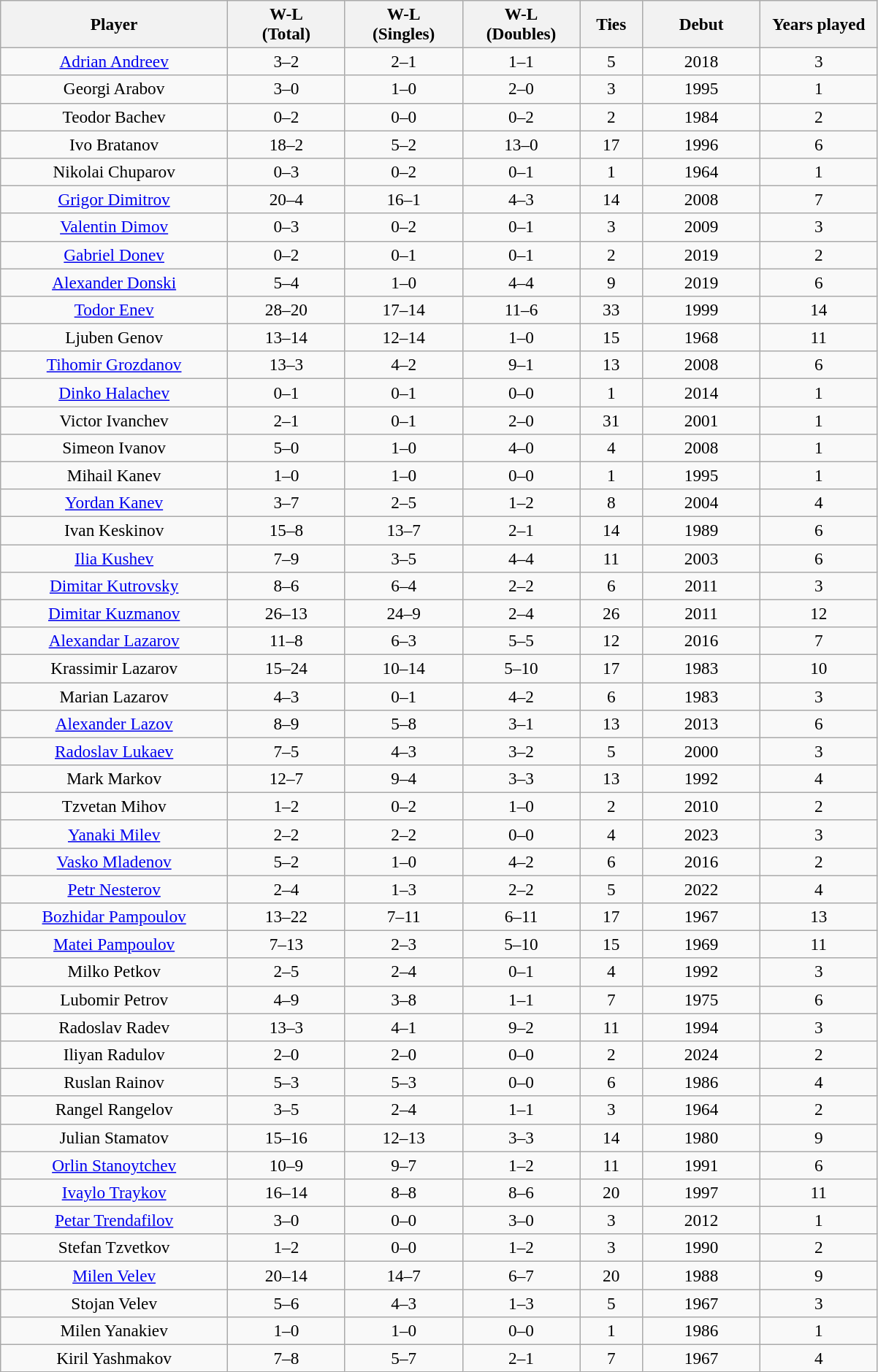<table class="wikitable sortable" style=font-size:97%>
<tr>
<th width=200>Player</th>
<th width=100>W-L<br>(Total)</th>
<th width=100>W-L<br>(Singles)</th>
<th width=100>W-L<br>(Doubles)</th>
<th width=50>Ties</th>
<th width=100>Debut</th>
<th width=100>Years played</th>
</tr>
<tr align="center">
<td><a href='#'>Adrian Andreev</a></td>
<td>3–2</td>
<td>2–1</td>
<td>1–1</td>
<td>5</td>
<td>2018</td>
<td>3</td>
</tr>
<tr align="center">
<td>Georgi Arabov</td>
<td>3–0</td>
<td>1–0</td>
<td>2–0</td>
<td>3</td>
<td>1995</td>
<td>1</td>
</tr>
<tr align="center">
<td>Teodor Bachev</td>
<td>0–2</td>
<td>0–0</td>
<td>0–2</td>
<td>2</td>
<td>1984</td>
<td>2</td>
</tr>
<tr align="center">
<td>Ivo Bratanov</td>
<td>18–2</td>
<td>5–2</td>
<td>13–0</td>
<td>17</td>
<td>1996</td>
<td>6</td>
</tr>
<tr align="center">
<td>Nikolai Chuparov</td>
<td>0–3</td>
<td>0–2</td>
<td>0–1</td>
<td>1</td>
<td>1964</td>
<td>1</td>
</tr>
<tr align="center">
<td><a href='#'>Grigor Dimitrov</a></td>
<td>20–4</td>
<td>16–1</td>
<td>4–3</td>
<td>14</td>
<td>2008</td>
<td>7</td>
</tr>
<tr align="center">
<td><a href='#'>Valentin Dimov</a></td>
<td>0–3</td>
<td>0–2</td>
<td>0–1</td>
<td>3</td>
<td>2009</td>
<td>3</td>
</tr>
<tr align="center">
<td><a href='#'>Gabriel Donev</a></td>
<td>0–2</td>
<td>0–1</td>
<td>0–1</td>
<td>2</td>
<td>2019</td>
<td>2</td>
</tr>
<tr align="center">
<td><a href='#'>Alexander Donski</a></td>
<td>5–4</td>
<td>1–0</td>
<td>4–4</td>
<td>9</td>
<td>2019</td>
<td>6</td>
</tr>
<tr align="center">
<td><a href='#'>Todor Enev</a></td>
<td>28–20</td>
<td>17–14</td>
<td>11–6</td>
<td>33</td>
<td>1999</td>
<td>14</td>
</tr>
<tr align="center">
<td>Ljuben Genov</td>
<td>13–14</td>
<td>12–14</td>
<td>1–0</td>
<td>15</td>
<td>1968</td>
<td>11</td>
</tr>
<tr align="center">
<td><a href='#'>Tihomir Grozdanov</a></td>
<td>13–3</td>
<td>4–2</td>
<td>9–1</td>
<td>13</td>
<td>2008</td>
<td>6</td>
</tr>
<tr align="center">
<td><a href='#'>Dinko Halachev</a></td>
<td>0–1</td>
<td>0–1</td>
<td>0–0</td>
<td>1</td>
<td>2014</td>
<td>1</td>
</tr>
<tr align="center">
<td>Victor Ivanchev</td>
<td>2–1</td>
<td>0–1</td>
<td>2–0</td>
<td>31</td>
<td>2001</td>
<td>1</td>
</tr>
<tr align="center">
<td>Simeon Ivanov</td>
<td>5–0</td>
<td>1–0</td>
<td>4–0</td>
<td>4</td>
<td>2008</td>
<td>1</td>
</tr>
<tr align="center">
<td>Mihail Kanev</td>
<td>1–0</td>
<td>1–0</td>
<td>0–0</td>
<td>1</td>
<td>1995</td>
<td>1</td>
</tr>
<tr align="center">
<td><a href='#'>Yordan Kanev</a></td>
<td>3–7</td>
<td>2–5</td>
<td>1–2</td>
<td>8</td>
<td>2004</td>
<td>4</td>
</tr>
<tr align="center">
<td>Ivan Keskinov</td>
<td>15–8</td>
<td>13–7</td>
<td>2–1</td>
<td>14</td>
<td>1989</td>
<td>6</td>
</tr>
<tr align="center">
<td><a href='#'>Ilia Kushev</a></td>
<td>7–9</td>
<td>3–5</td>
<td>4–4</td>
<td>11</td>
<td>2003</td>
<td>6</td>
</tr>
<tr align="center">
<td><a href='#'>Dimitar Kutrovsky</a></td>
<td>8–6</td>
<td>6–4</td>
<td>2–2</td>
<td>6</td>
<td>2011</td>
<td>3</td>
</tr>
<tr align="center">
<td><a href='#'>Dimitar Kuzmanov</a></td>
<td>26–13</td>
<td>24–9</td>
<td>2–4</td>
<td>26</td>
<td>2011</td>
<td>12</td>
</tr>
<tr align="center">
<td><a href='#'>Alexandar Lazarov</a></td>
<td>11–8</td>
<td>6–3</td>
<td>5–5</td>
<td>12</td>
<td>2016</td>
<td>7</td>
</tr>
<tr align="center">
<td>Krassimir Lazarov</td>
<td>15–24</td>
<td>10–14</td>
<td>5–10</td>
<td>17</td>
<td>1983</td>
<td>10</td>
</tr>
<tr align="center">
<td>Marian Lazarov</td>
<td>4–3</td>
<td>0–1</td>
<td>4–2</td>
<td>6</td>
<td>1983</td>
<td>3</td>
</tr>
<tr align="center">
<td><a href='#'>Alexander Lazov</a></td>
<td>8–9</td>
<td>5–8</td>
<td>3–1</td>
<td>13</td>
<td>2013</td>
<td>6</td>
</tr>
<tr align="center">
<td><a href='#'>Radoslav Lukaev</a></td>
<td>7–5</td>
<td>4–3</td>
<td>3–2</td>
<td>5</td>
<td>2000</td>
<td>3</td>
</tr>
<tr align="center">
<td>Mark Markov</td>
<td>12–7</td>
<td>9–4</td>
<td>3–3</td>
<td>13</td>
<td>1992</td>
<td>4</td>
</tr>
<tr align="center">
<td>Tzvetan Mihov</td>
<td>1–2</td>
<td>0–2</td>
<td>1–0</td>
<td>2</td>
<td>2010</td>
<td>2</td>
</tr>
<tr align="center">
<td><a href='#'>Yanaki Milev</a></td>
<td>2–2</td>
<td>2–2</td>
<td>0–0</td>
<td>4</td>
<td>2023</td>
<td>3</td>
</tr>
<tr align="center">
<td><a href='#'>Vasko Mladenov</a></td>
<td>5–2</td>
<td>1–0</td>
<td>4–2</td>
<td>6</td>
<td>2016</td>
<td>2</td>
</tr>
<tr align="center">
<td><a href='#'>Petr Nesterov</a></td>
<td>2–4</td>
<td>1–3</td>
<td>2–2</td>
<td>5</td>
<td>2022</td>
<td>4</td>
</tr>
<tr align="center">
<td><a href='#'>Bozhidar Pampoulov</a></td>
<td>13–22</td>
<td>7–11</td>
<td>6–11</td>
<td>17</td>
<td>1967</td>
<td>13</td>
</tr>
<tr align="center">
<td><a href='#'>Matei Pampoulov</a></td>
<td>7–13</td>
<td>2–3</td>
<td>5–10</td>
<td>15</td>
<td>1969</td>
<td>11</td>
</tr>
<tr align="center">
<td>Milko Petkov</td>
<td>2–5</td>
<td>2–4</td>
<td>0–1</td>
<td>4</td>
<td>1992</td>
<td>3</td>
</tr>
<tr align="center">
<td>Lubomir Petrov</td>
<td>4–9</td>
<td>3–8</td>
<td>1–1</td>
<td>7</td>
<td>1975</td>
<td>6</td>
</tr>
<tr align="center">
<td>Radoslav Radev</td>
<td>13–3</td>
<td>4–1</td>
<td>9–2</td>
<td>11</td>
<td>1994</td>
<td>3</td>
</tr>
<tr align="center">
<td>Iliyan Radulov</td>
<td>2–0</td>
<td>2–0</td>
<td>0–0</td>
<td>2</td>
<td>2024</td>
<td>2</td>
</tr>
<tr align="center">
<td>Ruslan Rainov</td>
<td>5–3</td>
<td>5–3</td>
<td>0–0</td>
<td>6</td>
<td>1986</td>
<td>4</td>
</tr>
<tr align="center">
<td>Rangel Rangelov</td>
<td>3–5</td>
<td>2–4</td>
<td>1–1</td>
<td>3</td>
<td>1964</td>
<td>2</td>
</tr>
<tr align="center">
<td>Julian Stamatov</td>
<td>15–16</td>
<td>12–13</td>
<td>3–3</td>
<td>14</td>
<td>1980</td>
<td>9</td>
</tr>
<tr align="center">
<td><a href='#'>Orlin Stanoytchev</a></td>
<td>10–9</td>
<td>9–7</td>
<td>1–2</td>
<td>11</td>
<td>1991</td>
<td>6</td>
</tr>
<tr align="center">
<td><a href='#'>Ivaylo Traykov</a></td>
<td>16–14</td>
<td>8–8</td>
<td>8–6</td>
<td>20</td>
<td>1997</td>
<td>11</td>
</tr>
<tr align="center">
<td><a href='#'>Petar Trendafilov</a></td>
<td>3–0</td>
<td>0–0</td>
<td>3–0</td>
<td>3</td>
<td>2012</td>
<td>1</td>
</tr>
<tr align="center">
<td>Stefan Tzvetkov</td>
<td>1–2</td>
<td>0–0</td>
<td>1–2</td>
<td>3</td>
<td>1990</td>
<td>2</td>
</tr>
<tr align="center">
<td><a href='#'>Milen Velev</a></td>
<td>20–14</td>
<td>14–7</td>
<td>6–7</td>
<td>20</td>
<td>1988</td>
<td>9</td>
</tr>
<tr align="center">
<td>Stojan Velev</td>
<td>5–6</td>
<td>4–3</td>
<td>1–3</td>
<td>5</td>
<td>1967</td>
<td>3</td>
</tr>
<tr align="center">
<td>Milen Yanakiev</td>
<td>1–0</td>
<td>1–0</td>
<td>0–0</td>
<td>1</td>
<td>1986</td>
<td>1</td>
</tr>
<tr align="center">
<td>Kiril Yashmakov</td>
<td>7–8</td>
<td>5–7</td>
<td>2–1</td>
<td>7</td>
<td>1967</td>
<td>4</td>
</tr>
</table>
